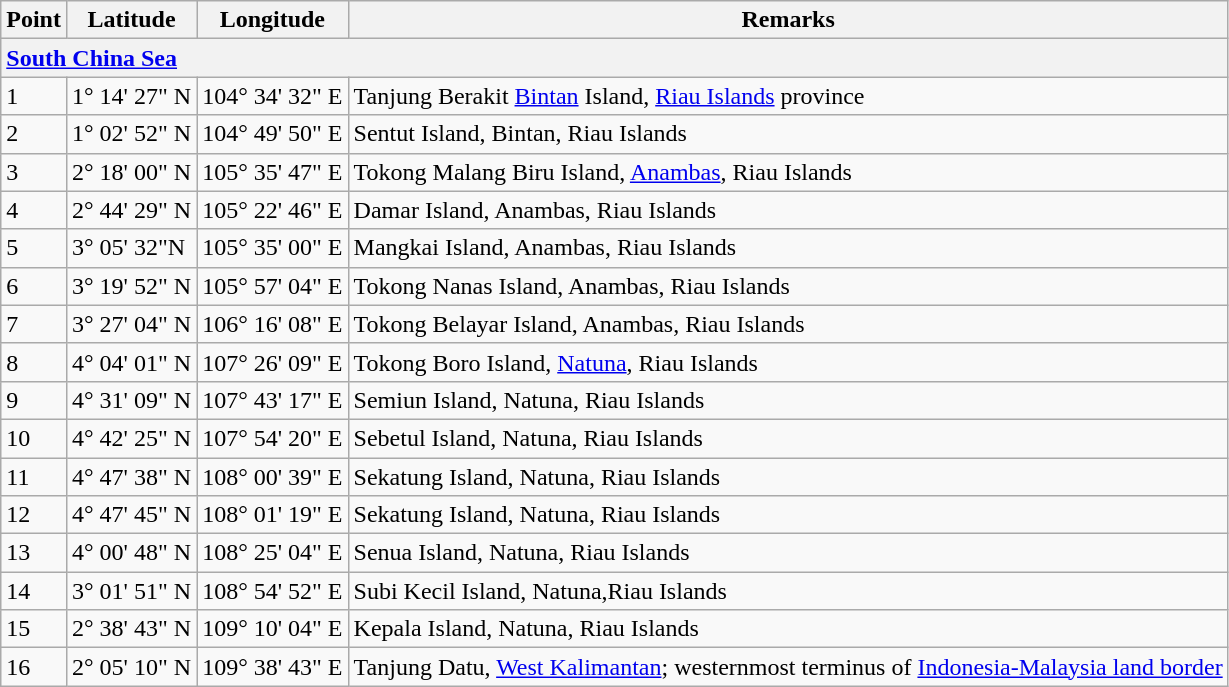<table class="wikitable">
<tr>
<th>Point</th>
<th>Latitude</th>
<th>Longitude</th>
<th>Remarks</th>
</tr>
<tr>
<th colspan="5" style="text-align:left"><a href='#'>South China Sea</a></th>
</tr>
<tr>
<td>1</td>
<td>1° 14' 27" N</td>
<td>104° 34' 32" E</td>
<td>Tanjung Berakit <a href='#'>Bintan</a> Island, <a href='#'>Riau Islands</a> province</td>
</tr>
<tr>
<td>2</td>
<td>1° 02' 52" N</td>
<td>104° 49' 50" E</td>
<td>Sentut Island, Bintan, Riau Islands</td>
</tr>
<tr>
<td>3</td>
<td>2° 18' 00" N</td>
<td>105° 35' 47" E</td>
<td>Tokong Malang Biru Island, <a href='#'>Anambas</a>, Riau Islands</td>
</tr>
<tr>
<td>4</td>
<td>2° 44' 29" N</td>
<td>105° 22' 46" E</td>
<td>Damar Island, Anambas, Riau Islands</td>
</tr>
<tr>
<td>5</td>
<td>3° 05' 32"N</td>
<td>105° 35' 00" E</td>
<td>Mangkai Island, Anambas, Riau Islands</td>
</tr>
<tr>
<td>6</td>
<td>3° 19' 52" N</td>
<td>105° 57' 04" E</td>
<td>Tokong Nanas Island, Anambas, Riau Islands</td>
</tr>
<tr>
<td>7</td>
<td>3° 27' 04" N</td>
<td>106° 16' 08" E</td>
<td>Tokong Belayar Island, Anambas, Riau Islands</td>
</tr>
<tr>
<td>8</td>
<td>4° 04' 01" N</td>
<td>107° 26' 09" E</td>
<td>Tokong Boro Island, <a href='#'>Natuna</a>, Riau Islands</td>
</tr>
<tr>
<td>9</td>
<td>4° 31' 09" N</td>
<td>107° 43' 17" E</td>
<td>Semiun Island, Natuna, Riau Islands</td>
</tr>
<tr>
<td>10</td>
<td>4° 42' 25" N</td>
<td>107° 54' 20" E</td>
<td>Sebetul Island, Natuna, Riau Islands</td>
</tr>
<tr>
<td>11</td>
<td>4° 47' 38" N</td>
<td>108° 00' 39" E</td>
<td>Sekatung Island, Natuna, Riau Islands</td>
</tr>
<tr>
<td>12</td>
<td>4° 47' 45" N</td>
<td>108° 01' 19" E</td>
<td>Sekatung Island, Natuna, Riau Islands</td>
</tr>
<tr>
<td>13</td>
<td>4° 00' 48" N</td>
<td>108° 25' 04" E</td>
<td>Senua Island, Natuna, Riau Islands</td>
</tr>
<tr>
<td>14</td>
<td>3° 01' 51" N</td>
<td>108° 54' 52" E</td>
<td>Subi Kecil Island, Natuna,Riau Islands</td>
</tr>
<tr>
<td>15</td>
<td>2° 38' 43" N</td>
<td>109° 10' 04" E</td>
<td>Kepala Island, Natuna, Riau Islands</td>
</tr>
<tr>
<td>16</td>
<td>2° 05' 10" N</td>
<td>109° 38' 43" E</td>
<td>Tanjung Datu, <a href='#'>West Kalimantan</a>; westernmost terminus of <a href='#'>Indonesia-Malaysia land border</a></td>
</tr>
</table>
